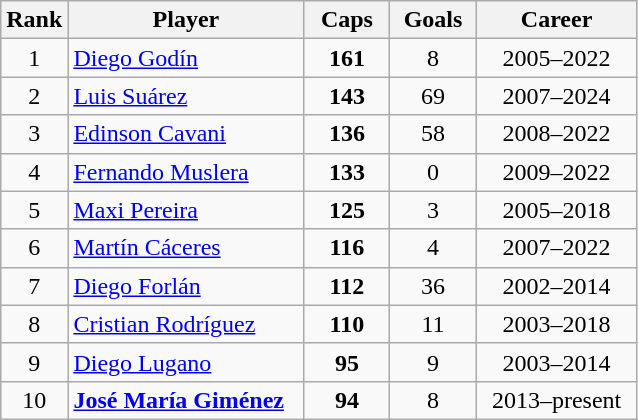<table class="wikitable sortable" style="text-align:center;">
<tr>
<th width=30px>Rank</th>
<th style="width:150px;">Player</th>
<th width=50px>Caps</th>
<th width=50px>Goals</th>
<th style="width:100px;">Career</th>
</tr>
<tr>
<td>1</td>
<td align=left><a href='#'>Diego Godín</a></td>
<td><strong>161</strong></td>
<td>8</td>
<td>2005–2022</td>
</tr>
<tr>
<td>2</td>
<td align=left><a href='#'>Luis Suárez</a></td>
<td><strong>143</strong></td>
<td>69</td>
<td>2007–2024</td>
</tr>
<tr>
<td>3</td>
<td align=left><a href='#'>Edinson Cavani</a></td>
<td><strong>136</strong></td>
<td>58</td>
<td>2008–2022</td>
</tr>
<tr>
<td>4</td>
<td align=left><a href='#'>Fernando Muslera</a></td>
<td><strong>133</strong></td>
<td>0</td>
<td>2009–2022</td>
</tr>
<tr>
<td>5</td>
<td align=left><a href='#'>Maxi Pereira</a></td>
<td><strong>125</strong></td>
<td>3</td>
<td>2005–2018</td>
</tr>
<tr>
<td>6</td>
<td align=left><a href='#'>Martín Cáceres</a></td>
<td><strong>116</strong></td>
<td>4</td>
<td>2007–2022</td>
</tr>
<tr>
<td>7</td>
<td align=left><a href='#'>Diego Forlán</a></td>
<td><strong>112</strong></td>
<td>36</td>
<td>2002–2014</td>
</tr>
<tr>
<td>8</td>
<td align=left><a href='#'>Cristian Rodríguez</a></td>
<td><strong>110</strong></td>
<td>11</td>
<td>2003–2018</td>
</tr>
<tr>
<td>9</td>
<td align=left><a href='#'>Diego Lugano</a></td>
<td><strong>95</strong></td>
<td>9</td>
<td>2003–2014</td>
</tr>
<tr>
<td>10</td>
<td align=left><strong><a href='#'>José María Giménez</a></strong></td>
<td><strong>94</strong></td>
<td>8</td>
<td>2013–present</td>
</tr>
</table>
